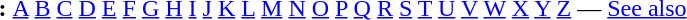<table id="toc" border="0">
<tr>
<th>:</th>
<td><a href='#'>A</a> <a href='#'>B</a> <a href='#'>C</a> <a href='#'>D</a> <a href='#'>E</a> <a href='#'>F</a> <a href='#'>G</a> <a href='#'>H</a> <a href='#'>I</a> <a href='#'>J</a> <a href='#'>K</a> <a href='#'>L</a> <a href='#'>M</a> <a href='#'>N</a> <a href='#'>O</a> <a href='#'>P</a> <a href='#'>Q</a> <a href='#'>R</a> <a href='#'>S</a> <a href='#'>T</a> <a href='#'>U</a> <a href='#'>V</a> <a href='#'>W</a> <a href='#'>X</a> <a href='#'>Y</a>  <a href='#'>Z</a> — <a href='#'>See also</a></td>
</tr>
</table>
